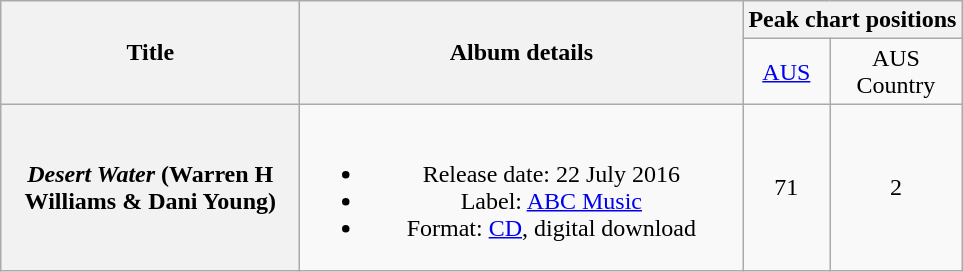<table class="wikitable plainrowheaders" style="text-align:center;">
<tr>
<th scope="col" rowspan="2" style="width:12em;">Title</th>
<th scope="col" rowspan="2" style="width:18em;">Album details</th>
<th scope="col" colspan="2">Peak chart positions</th>
</tr>
<tr>
<td><a href='#'>AUS</a></td>
<td>AUS<br>Country</td>
</tr>
<tr>
<th scope="row"><em>Desert Water</em> (Warren H Williams & Dani Young)</th>
<td><br><ul><li>Release date: 22 July 2016</li><li>Label: <a href='#'>ABC Music</a></li><li>Format: <a href='#'>CD</a>, digital download</li></ul></td>
<td>71</td>
<td>2</td>
</tr>
</table>
